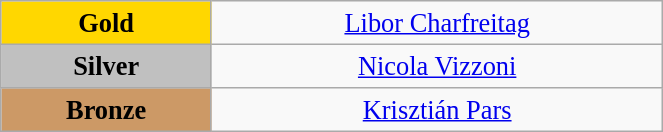<table class="wikitable" style=" text-align:center; font-size:110%;" width="35%">
<tr>
<td bgcolor="gold"><strong>Gold</strong></td>
<td><a href='#'>Libor Charfreitag</a><br><em></em></td>
</tr>
<tr>
<td bgcolor="silver"><strong>Silver</strong></td>
<td><a href='#'>Nicola Vizzoni</a><br><em></em></td>
</tr>
<tr>
<td bgcolor="CC9966"><strong>Bronze</strong></td>
<td><a href='#'>Krisztián Pars</a><br><em></em></td>
</tr>
</table>
